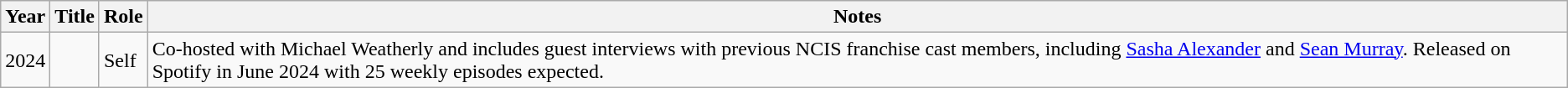<table class="wikitable">
<tr>
<th>Year</th>
<th>Title</th>
<th>Role</th>
<th>Notes</th>
</tr>
<tr>
<td>2024</td>
<td></td>
<td>Self</td>
<td>Co-hosted with Michael Weatherly and includes guest interviews with previous NCIS franchise cast members, including <a href='#'>Sasha Alexander</a> and <a href='#'>Sean Murray</a>. Released on Spotify in June 2024 with 25 weekly episodes expected.</td>
</tr>
</table>
